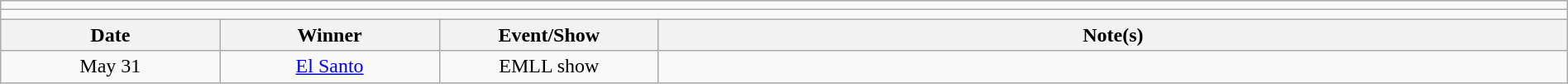<table class="wikitable" style="text-align:center; width:100%;">
<tr>
<td colspan="5"></td>
</tr>
<tr>
<td colspan="5"><strong></strong></td>
</tr>
<tr>
<th width=14%>Date</th>
<th width=14%>Winner</th>
<th width=14%>Event/Show</th>
<th width=58%>Note(s)</th>
</tr>
<tr>
<td>May 31</td>
<td><a href='#'>El Santo</a></td>
<td>EMLL show</td>
<td align=left></td>
</tr>
</table>
